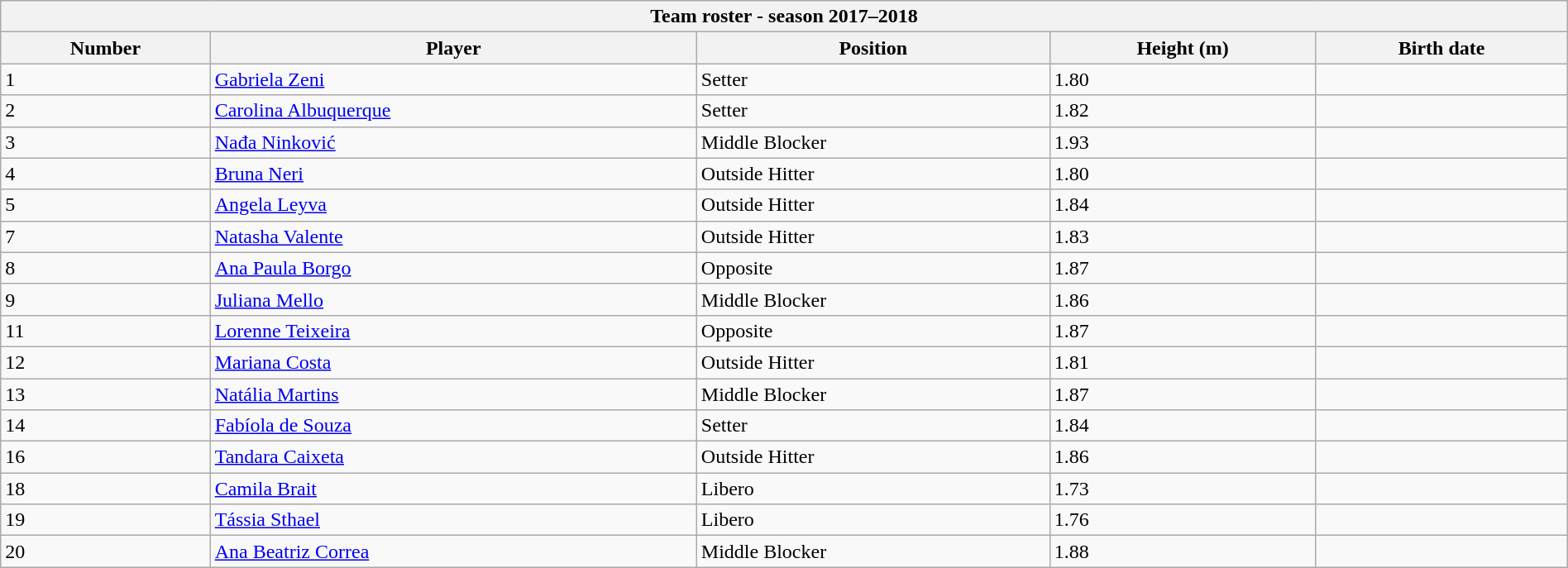<table class="wikitable collapsible collapsed" style="width:100%;">
<tr>
<th colspan=6><strong>Team roster - season 2017–2018</strong></th>
</tr>
<tr>
<th>Number</th>
<th>Player</th>
<th>Position</th>
<th>Height (m)</th>
<th>Birth date</th>
</tr>
<tr>
<td>1</td>
<td> <a href='#'>Gabriela Zeni</a></td>
<td>Setter</td>
<td>1.80</td>
<td align=right></td>
</tr>
<tr>
<td>2</td>
<td> <a href='#'>Carolina Albuquerque</a></td>
<td>Setter</td>
<td>1.82</td>
<td align=right></td>
</tr>
<tr>
<td>3</td>
<td> <a href='#'>Nađa Ninković</a></td>
<td>Middle Blocker</td>
<td>1.93</td>
<td align=right></td>
</tr>
<tr>
<td>4</td>
<td> <a href='#'>Bruna Neri</a></td>
<td>Outside Hitter</td>
<td>1.80</td>
<td align=right></td>
</tr>
<tr>
<td>5</td>
<td> <a href='#'>Angela Leyva</a></td>
<td>Outside Hitter</td>
<td>1.84</td>
<td align=right></td>
</tr>
<tr>
<td>7</td>
<td> <a href='#'>Natasha Valente</a></td>
<td>Outside Hitter</td>
<td>1.83</td>
<td align=right></td>
</tr>
<tr>
<td>8</td>
<td> <a href='#'>Ana Paula Borgo</a></td>
<td>Opposite</td>
<td>1.87</td>
<td align=right></td>
</tr>
<tr>
<td>9</td>
<td> <a href='#'>Juliana Mello</a></td>
<td>Middle Blocker</td>
<td>1.86</td>
<td align=right></td>
</tr>
<tr>
<td>11</td>
<td> <a href='#'>Lorenne Teixeira</a></td>
<td>Opposite</td>
<td>1.87</td>
<td align=right></td>
</tr>
<tr>
<td>12</td>
<td> <a href='#'>Mariana Costa</a></td>
<td>Outside Hitter</td>
<td>1.81</td>
<td align=right></td>
</tr>
<tr>
<td>13</td>
<td> <a href='#'>Natália Martins</a></td>
<td>Middle Blocker</td>
<td>1.87</td>
<td align=right></td>
</tr>
<tr>
<td>14</td>
<td> <a href='#'>Fabíola de Souza</a></td>
<td>Setter</td>
<td>1.84</td>
<td align=right></td>
</tr>
<tr>
<td>16</td>
<td> <a href='#'>Tandara Caixeta</a></td>
<td>Outside Hitter</td>
<td>1.86</td>
<td align=right></td>
</tr>
<tr>
<td>18</td>
<td> <a href='#'>Camila Brait</a></td>
<td>Libero</td>
<td>1.73</td>
<td align=right></td>
</tr>
<tr>
<td>19</td>
<td> <a href='#'>Tássia Sthael</a></td>
<td>Libero</td>
<td>1.76</td>
<td align=right></td>
</tr>
<tr>
<td>20</td>
<td> <a href='#'>Ana Beatriz Correa</a></td>
<td>Middle Blocker</td>
<td>1.88</td>
<td align=right></td>
</tr>
</table>
